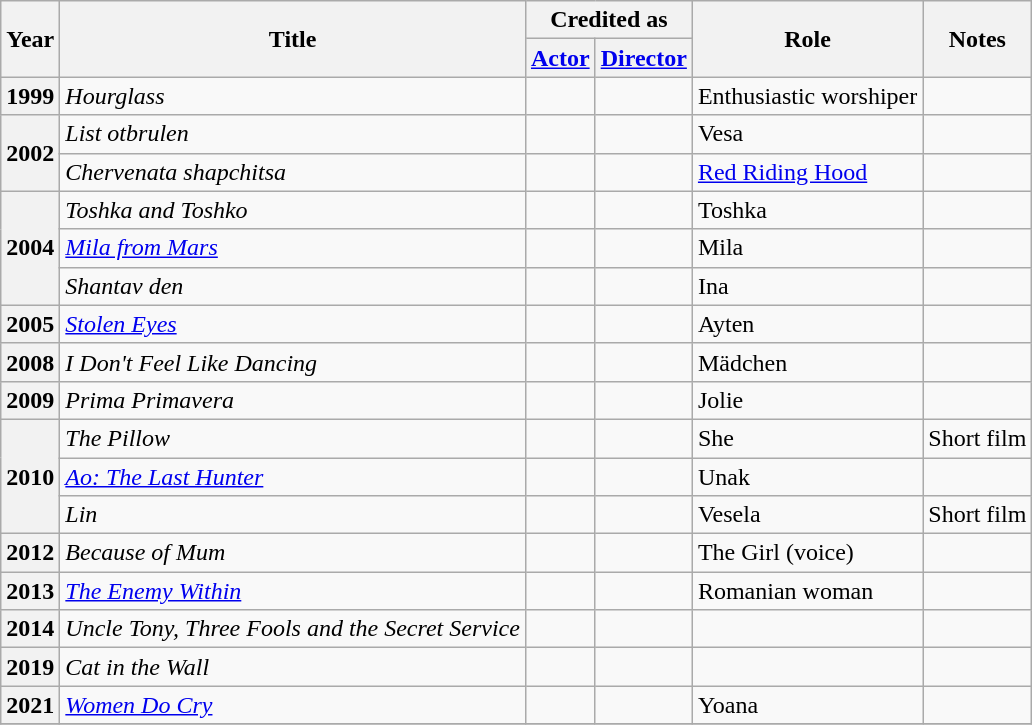<table class="wikitable plainrowheaders sortable" style="margin-right: 0;">
<tr>
<th rowspan="2" scope="col">Year</th>
<th rowspan="2" scope="col">Title</th>
<th colspan="2" scope="col">Credited as</th>
<th rowspan="2" scope="col" class="unsortable">Role</th>
<th rowspan="2" scope="col" class="unsortable">Notes</th>
</tr>
<tr>
<th><a href='#'>Actor</a></th>
<th><a href='#'>Director</a></th>
</tr>
<tr>
<th scope="row">1999</th>
<td><em>Hourglass</em></td>
<td></td>
<td></td>
<td>Enthusiastic worshiper</td>
<td></td>
</tr>
<tr>
<th scope="row" rowspan="2">2002</th>
<td><em>List otbrulen</em></td>
<td></td>
<td></td>
<td>Vesa</td>
<td></td>
</tr>
<tr>
<td><em>Chervenata shapchitsa</em></td>
<td></td>
<td></td>
<td><a href='#'>Red Riding Hood</a></td>
<td></td>
</tr>
<tr>
<th scope="row" rowspan="3">2004</th>
<td><em>Toshka and Toshko</em></td>
<td></td>
<td></td>
<td>Toshka</td>
<td></td>
</tr>
<tr>
<td><em><a href='#'>Mila from Mars</a></em></td>
<td></td>
<td></td>
<td>Mila</td>
<td></td>
</tr>
<tr>
<td><em>Shantav den</em></td>
<td></td>
<td></td>
<td>Ina</td>
<td></td>
</tr>
<tr>
<th scope="row">2005</th>
<td><em><a href='#'>Stolen Eyes</a></em></td>
<td></td>
<td></td>
<td>Ayten</td>
<td></td>
</tr>
<tr>
<th scope="row">2008</th>
<td><em>I Don't Feel Like Dancing</em></td>
<td></td>
<td></td>
<td>Mädchen</td>
<td></td>
</tr>
<tr>
<th scope="row">2009</th>
<td><em>Prima Primavera</em></td>
<td></td>
<td></td>
<td>Jolie</td>
<td></td>
</tr>
<tr>
<th scope="row" rowspan="3">2010</th>
<td><em>The Pillow</em></td>
<td></td>
<td></td>
<td>She</td>
<td>Short film</td>
</tr>
<tr>
<td><em><a href='#'>Ao: The Last Hunter</a></em></td>
<td></td>
<td></td>
<td>Unak</td>
<td></td>
</tr>
<tr>
<td><em>Lin</em></td>
<td></td>
<td></td>
<td>Vesela</td>
<td>Short film</td>
</tr>
<tr>
<th scope="row">2012</th>
<td><em>Because of Mum</em></td>
<td></td>
<td></td>
<td>The Girl (voice)</td>
<td></td>
</tr>
<tr>
<th scope="row">2013</th>
<td><em><a href='#'>The Enemy Within</a></em></td>
<td></td>
<td></td>
<td>Romanian woman</td>
<td></td>
</tr>
<tr>
<th scope="row">2014</th>
<td><em>Uncle Tony, Three Fools and the Secret Service</em></td>
<td></td>
<td></td>
<td></td>
<td></td>
</tr>
<tr>
<th scope="row">2019</th>
<td><em>Cat in the Wall</em></td>
<td></td>
<td></td>
<td></td>
<td></td>
</tr>
<tr>
<th scope="row">2021</th>
<td><em><a href='#'>Women Do Cry</a></em></td>
<td></td>
<td></td>
<td>Yoana</td>
<td></td>
</tr>
<tr>
</tr>
</table>
